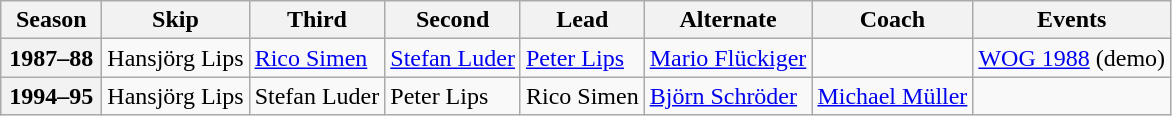<table class="wikitable">
<tr>
<th scope="col" width=60>Season</th>
<th scope="col">Skip</th>
<th scope="col">Third</th>
<th scope="col">Second</th>
<th scope="col">Lead</th>
<th scope="col">Alternate</th>
<th scope="col">Coach</th>
<th scope="col">Events</th>
</tr>
<tr>
<th scope="row">1987–88</th>
<td>Hansjörg Lips</td>
<td><a href='#'>Rico Simen</a></td>
<td><a href='#'>Stefan Luder</a></td>
<td><a href='#'>Peter Lips</a></td>
<td><a href='#'>Mario Flückiger</a></td>
<td></td>
<td><a href='#'>WOG 1988</a> (demo) </td>
</tr>
<tr>
<th scope="row">1994–95</th>
<td>Hansjörg Lips</td>
<td>Stefan Luder</td>
<td>Peter Lips</td>
<td>Rico Simen</td>
<td><a href='#'>Björn Schröder</a></td>
<td><a href='#'>Michael Müller</a></td>
<td> </td>
</tr>
</table>
